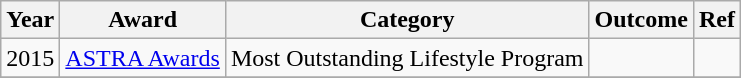<table class="wikitable">
<tr>
<th>Year</th>
<th>Award</th>
<th>Category</th>
<th>Outcome</th>
<th>Ref</th>
</tr>
<tr>
<td>2015</td>
<td><a href='#'>ASTRA Awards</a></td>
<td>Most Outstanding Lifestyle Program</td>
<td></td>
<td></td>
</tr>
<tr>
</tr>
</table>
